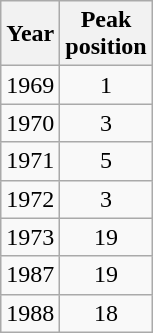<table class="wikitable" style="text-align:center;">
<tr>
<th>Year</th>
<th>Peak<br>position</th>
</tr>
<tr>
<td>1969</td>
<td>1</td>
</tr>
<tr>
<td>1970</td>
<td>3</td>
</tr>
<tr>
<td>1971</td>
<td>5</td>
</tr>
<tr>
<td>1972</td>
<td>3</td>
</tr>
<tr>
<td>1973</td>
<td>19</td>
</tr>
<tr>
<td>1987</td>
<td>19</td>
</tr>
<tr>
<td>1988</td>
<td>18</td>
</tr>
</table>
